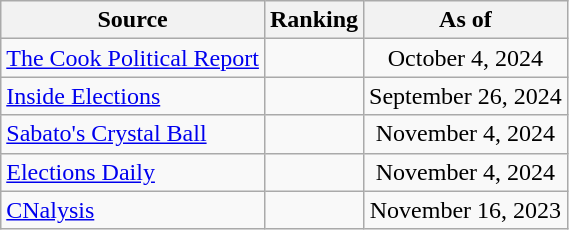<table class="wikitable" style="text-align:center">
<tr>
<th>Source</th>
<th>Ranking</th>
<th>As of</th>
</tr>
<tr>
<td align=left><a href='#'>The Cook Political Report</a></td>
<td></td>
<td>October 4, 2024</td>
</tr>
<tr>
<td align=left><a href='#'>Inside Elections</a></td>
<td></td>
<td>September 26, 2024</td>
</tr>
<tr>
<td align=left><a href='#'>Sabato's Crystal Ball</a></td>
<td></td>
<td>November 4, 2024</td>
</tr>
<tr>
<td align=left><a href='#'>Elections Daily</a></td>
<td></td>
<td>November 4, 2024</td>
</tr>
<tr>
<td align=left><a href='#'>CNalysis</a></td>
<td></td>
<td>November 16, 2023</td>
</tr>
</table>
